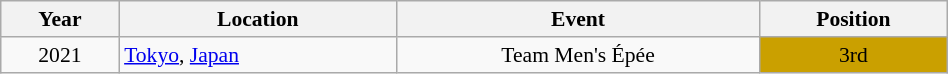<table class="wikitable" width="50%" style="font-size:90%; text-align:center;">
<tr>
<th>Year</th>
<th>Location</th>
<th>Event</th>
<th>Position</th>
</tr>
<tr>
<td>2021</td>
<td rowspan="1" align="left"> <a href='#'>Tokyo</a>, <a href='#'>Japan</a></td>
<td>Team Men's Épée</td>
<td bgcolor="caramel">3rd</td>
</tr>
</table>
